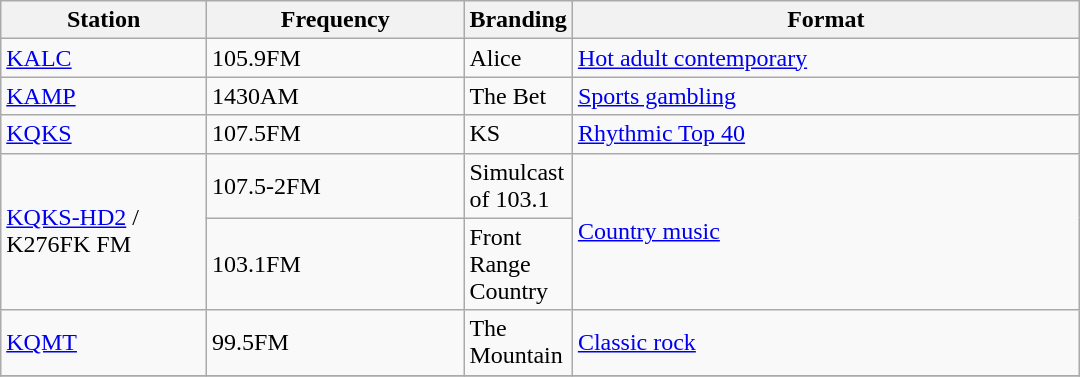<table class="wikitable sortable" style="width:45em;">
<tr>
<th style="width:20%">Station</th>
<th style="width:25%">Frequency</th>
<th style="width:5%">Branding</th>
<th style="width:50%">Format</th>
</tr>
<tr>
<td><a href='#'>KALC</a></td>
<td>105.9FM</td>
<td>Alice</td>
<td><a href='#'>Hot adult contemporary</a></td>
</tr>
<tr>
<td><a href='#'>KAMP</a></td>
<td>1430AM</td>
<td>The Bet</td>
<td><a href='#'>Sports gambling</a></td>
</tr>
<tr>
<td><a href='#'>KQKS</a></td>
<td>107.5FM</td>
<td>KS</td>
<td><a href='#'>Rhythmic Top 40</a></td>
</tr>
<tr>
<td rowspan="2"><a href='#'>KQKS-HD2</a> / K276FK FM</td>
<td>107.5-2FM</td>
<td>Simulcast of 103.1</td>
<td rowspan="2"><a href='#'>Country music</a></td>
</tr>
<tr>
<td>103.1FM</td>
<td>Front Range Country</td>
</tr>
<tr>
<td><a href='#'>KQMT</a></td>
<td>99.5FM</td>
<td>The Mountain</td>
<td><a href='#'>Classic rock</a></td>
</tr>
<tr>
</tr>
</table>
